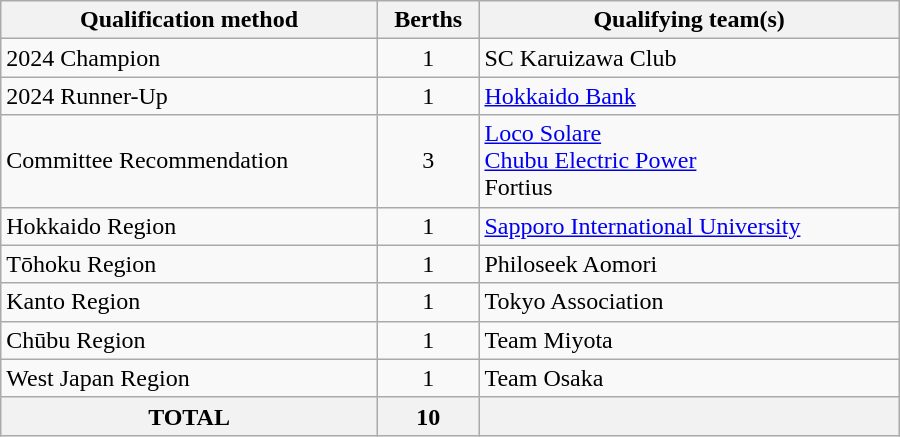<table class="wikitable" style="width:600px;">
<tr>
<th scope="col">Qualification method</th>
<th scope="col">Berths</th>
<th scope="col">Qualifying team(s)</th>
</tr>
<tr>
<td>2024 Champion</td>
<td align="center">1</td>
<td> SC Karuizawa Club</td>
</tr>
<tr>
<td>2024 Runner-Up</td>
<td align="center">1</td>
<td> <a href='#'>Hokkaido Bank</a></td>
</tr>
<tr>
<td>Committee Recommendation</td>
<td align="center">3</td>
<td> <a href='#'>Loco Solare</a> <br>  <a href='#'>Chubu Electric Power</a> <br>  Fortius</td>
</tr>
<tr>
<td>Hokkaido Region</td>
<td align="center">1</td>
<td> <a href='#'>Sapporo International University</a></td>
</tr>
<tr>
<td>Tōhoku Region</td>
<td align="center">1</td>
<td> Philoseek Aomori</td>
</tr>
<tr>
<td>Kanto Region</td>
<td align="center">1</td>
<td> Tokyo Association</td>
</tr>
<tr>
<td>Chūbu Region</td>
<td align="center">1</td>
<td> Team Miyota</td>
</tr>
<tr>
<td>West Japan Region</td>
<td align="center">1</td>
<td> Team Osaka</td>
</tr>
<tr>
<th>TOTAL</th>
<th>10</th>
<th></th>
</tr>
</table>
